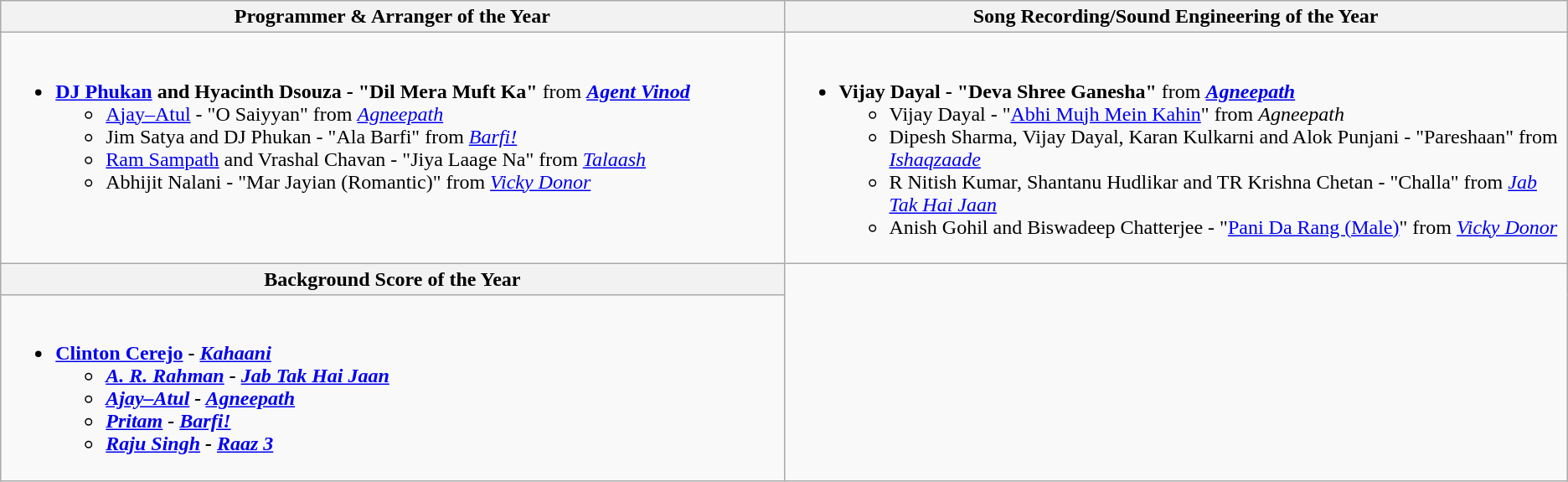<table class="wikitable">
<tr>
<th style="width:50%;">Programmer & Arranger of the Year</th>
<th style="width:50%;">Song Recording/Sound Engineering of the Year</th>
</tr>
<tr>
<td valign="top"><br><ul><li><strong><a href='#'>DJ Phukan</a> and Hyacinth Dsouza - "Dil Mera Muft Ka"</strong> from <strong><em><a href='#'>Agent Vinod</a></em></strong><ul><li><a href='#'>Ajay–Atul</a> - "O Saiyyan" from <em><a href='#'>Agneepath</a></em></li><li>Jim Satya and DJ Phukan - "Ala Barfi" from <em><a href='#'>Barfi!</a></em></li><li><a href='#'>Ram Sampath</a> and Vrashal Chavan - "Jiya Laage Na" from <em><a href='#'>Talaash</a></em></li><li>Abhijit Nalani - "Mar Jayian (Romantic)" from <em><a href='#'>Vicky Donor</a></em></li></ul></li></ul></td>
<td valign="top"><br><ul><li><strong>Vijay Dayal - "Deva Shree Ganesha"</strong> from <strong><em><a href='#'>Agneepath</a></em></strong><ul><li>Vijay Dayal - "<a href='#'>Abhi Mujh Mein Kahin</a>" from <em>Agneepath</em></li><li>Dipesh Sharma, Vijay Dayal, Karan Kulkarni and Alok Punjani - "Pareshaan" from <em><a href='#'>Ishaqzaade</a></em></li><li>R Nitish Kumar, Shantanu Hudlikar and TR Krishna Chetan - "Challa" from <em><a href='#'>Jab Tak Hai Jaan</a></em></li><li>Anish Gohil and Biswadeep Chatterjee - "<a href='#'>Pani Da Rang (Male)</a>" from <em><a href='#'>Vicky Donor</a></em></li></ul></li></ul></td>
</tr>
<tr>
<th>Background Score of the Year</th>
</tr>
<tr>
<td valign="top"><br><ul><li><strong><a href='#'>Clinton Cerejo</a> - <em><a href='#'>Kahaani</a><strong><em><ul><li><a href='#'>A. R. Rahman</a> - </em><a href='#'>Jab Tak Hai Jaan</a><em></li><li><a href='#'>Ajay–Atul</a> - </em><a href='#'>Agneepath</a><em></li><li><a href='#'>Pritam</a> - </em><a href='#'>Barfi!</a><em></li><li><a href='#'>Raju Singh</a> - </em><a href='#'>Raaz 3</a><em></li></ul></li></ul></td>
</tr>
</table>
